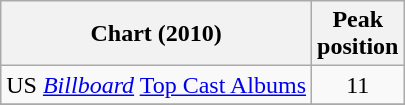<table class="wikitable sortable">
<tr>
<th>Chart (2010)</th>
<th>Peak<br>position</th>
</tr>
<tr>
<td>US <em><a href='#'>Billboard</a></em> <a href='#'>Top Cast Albums</a></td>
<td align="center">11</td>
</tr>
<tr>
</tr>
</table>
